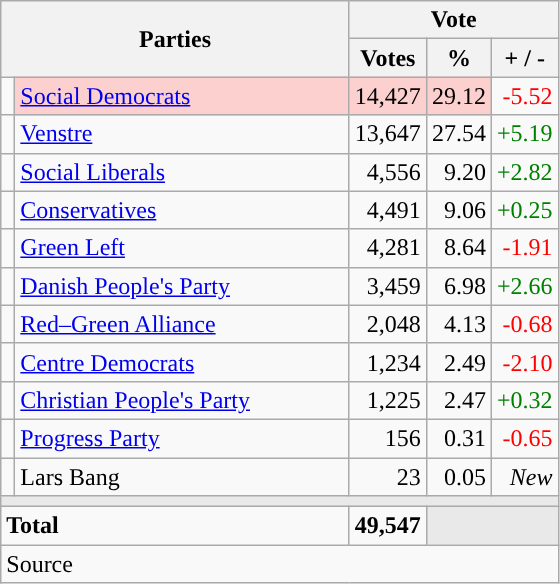<table class="wikitable" style="text-align:right;">
<tr>
<th style="text-align:centre;" rowspan="2" colspan="2" width="225">Parties</th>
<th colspan="3">Vote</th>
</tr>
<tr>
<th width="15">Votes</th>
<th width="15">%</th>
<th width="15">+ / -</th>
</tr>
<tr>
<td width="2" style="color:inherit;background:"></td>
<td bgcolor=#fbd0ce  align="left"><a href='#'>Social Democrats</a></td>
<td bgcolor=#fbd0ce>14,427</td>
<td bgcolor=#fbd0ce>29.12</td>
<td style=color:red;>-5.52</td>
</tr>
<tr>
<td width="2" style="color:inherit;background:"></td>
<td align="left"><a href='#'>Venstre</a></td>
<td>13,647</td>
<td>27.54</td>
<td style=color:green;>+5.19</td>
</tr>
<tr>
<td width="2" style="color:inherit;background:"></td>
<td align="left"><a href='#'>Social Liberals</a></td>
<td>4,556</td>
<td>9.20</td>
<td style=color:green;>+2.82</td>
</tr>
<tr>
<td width="2" style="color:inherit;background:"></td>
<td align="left"><a href='#'>Conservatives</a></td>
<td>4,491</td>
<td>9.06</td>
<td style=color:green;>+0.25</td>
</tr>
<tr>
<td width="2" style="color:inherit;background:"></td>
<td align="left"><a href='#'>Green Left</a></td>
<td>4,281</td>
<td>8.64</td>
<td style=color:red;>-1.91</td>
</tr>
<tr>
<td width="2" style="color:inherit;background:"></td>
<td align="left"><a href='#'>Danish People's Party</a></td>
<td>3,459</td>
<td>6.98</td>
<td style=color:green;>+2.66</td>
</tr>
<tr>
<td width="2" style="color:inherit;background:"></td>
<td align="left"><a href='#'>Red–Green Alliance</a></td>
<td>2,048</td>
<td>4.13</td>
<td style=color:red;>-0.68</td>
</tr>
<tr>
<td width="2" style="color:inherit;background:"></td>
<td align="left"><a href='#'>Centre Democrats</a></td>
<td>1,234</td>
<td>2.49</td>
<td style=color:red;>-2.10</td>
</tr>
<tr>
<td width="2" style="color:inherit;background:"></td>
<td align="left"><a href='#'>Christian People's Party</a></td>
<td>1,225</td>
<td>2.47</td>
<td style=color:green;>+0.32</td>
</tr>
<tr>
<td width="2" style="color:inherit;background:"></td>
<td align="left"><a href='#'>Progress Party</a></td>
<td>156</td>
<td>0.31</td>
<td style=color:red;>-0.65</td>
</tr>
<tr>
<td width="2" style="color:inherit;background:"></td>
<td align="left">Lars Bang</td>
<td>23</td>
<td>0.05</td>
<td><em>New</em></td>
</tr>
<tr>
<td colspan="7" bgcolor="#E9E9E9"></td>
</tr>
<tr>
<td align="left" colspan="2"><strong>Total</strong></td>
<td><strong>49,547</strong></td>
<td bgcolor="#E9E9E9" colspan="2"></td>
</tr>
<tr>
<td align="left" colspan="6">Source</td>
</tr>
</table>
